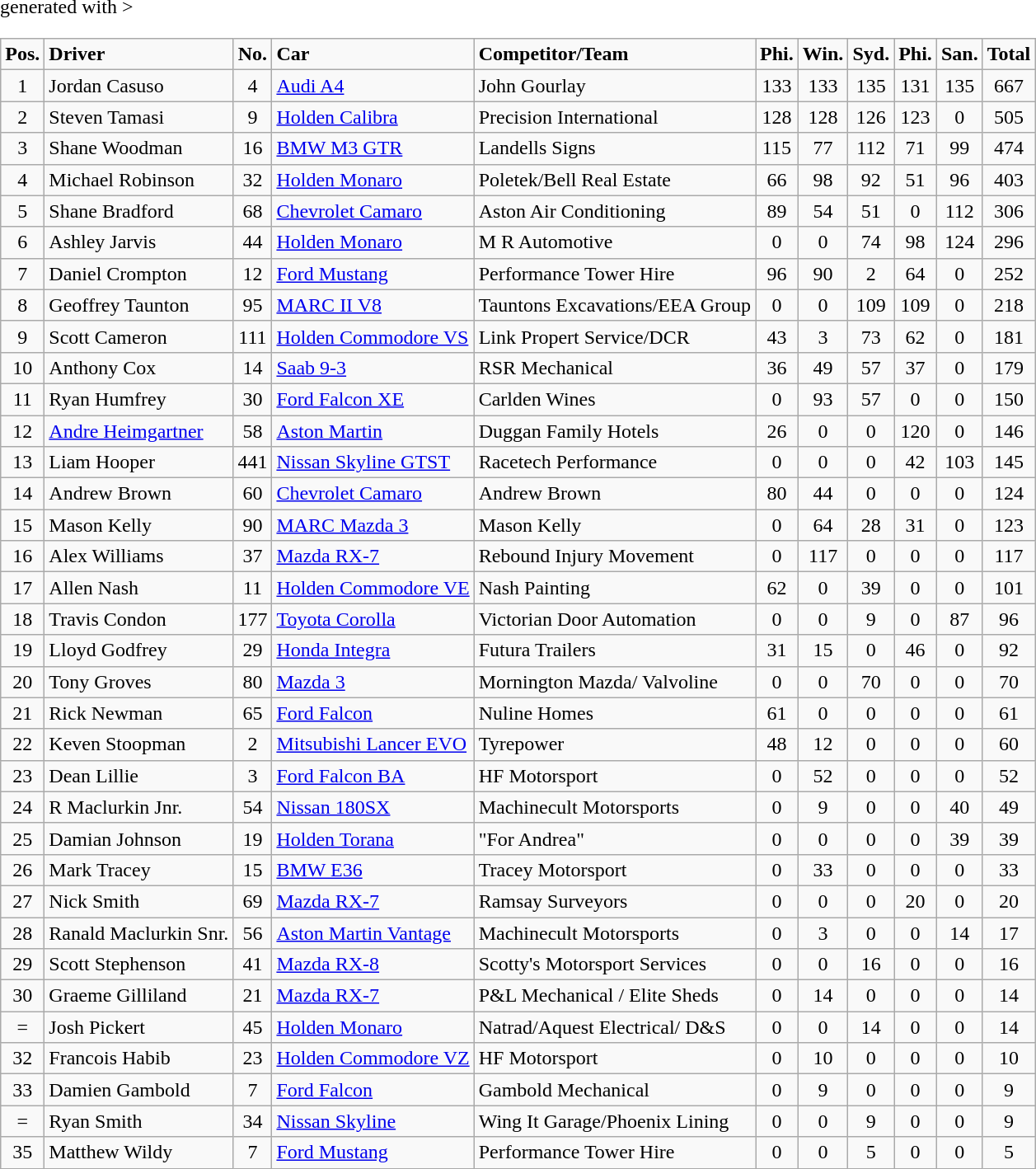<table class="wikitable" <hiddentext>generated with >
<tr style="font-weight:bold">
<td align="center">Pos.</td>
<td>Driver </td>
<td align="center">No.</td>
<td>Car </td>
<td>Competitor/Team </td>
<td align="center">Phi.</td>
<td align="center">Win.</td>
<td align="center">Syd.</td>
<td align="center">Phi.</td>
<td align="center">San.</td>
<td align="center">Total </td>
</tr>
<tr>
<td align="center">1</td>
<td>Jordan Casuso</td>
<td align="center">4</td>
<td><a href='#'>Audi A4</a></td>
<td>John Gourlay</td>
<td align="center">133</td>
<td align="center">133</td>
<td align="center">135</td>
<td align="center">131</td>
<td align="center">135</td>
<td align="center">667</td>
</tr>
<tr>
<td align="center">2</td>
<td>Steven Tamasi</td>
<td align="center">9</td>
<td><a href='#'>Holden Calibra</a></td>
<td>Precision International</td>
<td align="center">128</td>
<td align="center">128</td>
<td align="center">126</td>
<td align="center">123</td>
<td align="center">0</td>
<td align="center">505</td>
</tr>
<tr>
<td align="center">3</td>
<td>Shane Woodman</td>
<td align="center">16</td>
<td><a href='#'>BMW M3 GTR</a></td>
<td>Landells Signs</td>
<td align="center">115</td>
<td align="center">77</td>
<td align="center">112</td>
<td align="center">71</td>
<td align="center">99</td>
<td align="center">474</td>
</tr>
<tr>
<td align="center">4</td>
<td>Michael Robinson</td>
<td align="center">32</td>
<td><a href='#'>Holden Monaro</a></td>
<td>Poletek/Bell Real Estate</td>
<td align="center">66</td>
<td align="center">98</td>
<td align="center">92</td>
<td align="center">51</td>
<td align="center">96</td>
<td align="center">403</td>
</tr>
<tr>
<td align="center">5</td>
<td>Shane Bradford</td>
<td align="center">68</td>
<td><a href='#'>Chevrolet Camaro</a></td>
<td>Aston Air Conditioning</td>
<td align="center">89</td>
<td align="center">54</td>
<td align="center">51</td>
<td align="center">0</td>
<td align="center">112</td>
<td align="center">306</td>
</tr>
<tr>
<td align="center">6</td>
<td>Ashley Jarvis</td>
<td align="center">44</td>
<td><a href='#'>Holden Monaro</a></td>
<td>M R Automotive</td>
<td align="center">0</td>
<td align="center">0</td>
<td align="center">74</td>
<td align="center">98</td>
<td align="center">124</td>
<td align="center">296</td>
</tr>
<tr>
<td align="center">7</td>
<td>Daniel Crompton</td>
<td align="center">12</td>
<td><a href='#'>Ford Mustang</a></td>
<td>Performance Tower Hire</td>
<td align="center">96</td>
<td align="center">90</td>
<td align="center">2</td>
<td align="center">64</td>
<td align="center">0</td>
<td align="center">252</td>
</tr>
<tr>
<td align="center">8</td>
<td>Geoffrey Taunton</td>
<td align="center">95</td>
<td><a href='#'>MARC II V8</a></td>
<td>Tauntons Excavations/EEA Group</td>
<td align="center">0</td>
<td align="center">0</td>
<td align="center">109</td>
<td align="center">109</td>
<td align="center">0</td>
<td align="center">218</td>
</tr>
<tr>
<td align="center">9</td>
<td>Scott Cameron</td>
<td align="center">111</td>
<td><a href='#'>Holden Commodore VS</a></td>
<td>Link Propert Service/DCR</td>
<td align="center">43</td>
<td align="center">3</td>
<td align="center">73</td>
<td align="center">62</td>
<td align="center">0</td>
<td align="center">181</td>
</tr>
<tr>
<td align="center">10</td>
<td>Anthony Cox</td>
<td align="center">14</td>
<td><a href='#'>Saab 9-3</a></td>
<td>RSR Mechanical</td>
<td align="center">36</td>
<td align="center">49</td>
<td align="center">57</td>
<td align="center">37</td>
<td align="center">0</td>
<td align="center">179</td>
</tr>
<tr>
<td align="center">11</td>
<td>Ryan Humfrey</td>
<td align="center">30</td>
<td><a href='#'>Ford Falcon XE</a></td>
<td>Carlden Wines</td>
<td align="center">0</td>
<td align="center">93</td>
<td align="center">57</td>
<td align="center">0</td>
<td align="center">0</td>
<td align="center">150</td>
</tr>
<tr>
<td align="center">12</td>
<td><a href='#'>Andre Heimgartner</a></td>
<td align="center">58</td>
<td><a href='#'>Aston Martin</a></td>
<td>Duggan Family Hotels</td>
<td align="center">26</td>
<td align="center">0</td>
<td align="center">0</td>
<td align="center">120</td>
<td align="center">0</td>
<td align="center">146</td>
</tr>
<tr>
<td align="center">13</td>
<td>Liam Hooper</td>
<td align="center">441</td>
<td><a href='#'>Nissan Skyline GTST</a></td>
<td>Racetech Performance</td>
<td align="center">0</td>
<td align="center">0</td>
<td align="center">0</td>
<td align="center">42</td>
<td align="center">103</td>
<td align="center">145</td>
</tr>
<tr>
<td align="center">14</td>
<td>Andrew Brown</td>
<td align="center">60</td>
<td><a href='#'>Chevrolet Camaro</a></td>
<td>Andrew Brown</td>
<td align="center">80</td>
<td align="center">44</td>
<td align="center">0</td>
<td align="center">0</td>
<td align="center">0</td>
<td align="center">124</td>
</tr>
<tr>
<td align="center">15</td>
<td>Mason Kelly</td>
<td align="center">90</td>
<td><a href='#'>MARC Mazda 3</a></td>
<td>Mason Kelly</td>
<td align="center">0</td>
<td align="center">64</td>
<td align="center">28</td>
<td align="center">31</td>
<td align="center">0</td>
<td align="center">123</td>
</tr>
<tr>
<td align="center">16</td>
<td>Alex Williams</td>
<td align="center">37</td>
<td><a href='#'>Mazda RX-7</a></td>
<td>Rebound Injury Movement</td>
<td align="center">0</td>
<td align="center">117</td>
<td align="center">0</td>
<td align="center">0</td>
<td align="center">0</td>
<td align="center">117</td>
</tr>
<tr>
<td align="center">17</td>
<td>Allen Nash</td>
<td align="center">11</td>
<td><a href='#'>Holden Commodore VE</a></td>
<td>Nash Painting</td>
<td align="center">62</td>
<td align="center">0</td>
<td align="center">39</td>
<td align="center">0</td>
<td align="center">0</td>
<td align="center">101</td>
</tr>
<tr>
<td align="center">18</td>
<td>Travis Condon</td>
<td align="center">177</td>
<td><a href='#'>Toyota Corolla</a></td>
<td>Victorian Door Automation</td>
<td align="center">0</td>
<td align="center">0</td>
<td align="center">9</td>
<td align="center">0</td>
<td align="center">87</td>
<td align="center">96</td>
</tr>
<tr>
<td align="center">19</td>
<td>Lloyd Godfrey</td>
<td align="center">29</td>
<td><a href='#'>Honda Integra</a></td>
<td>Futura Trailers</td>
<td align="center">31</td>
<td align="center">15</td>
<td align="center">0</td>
<td align="center">46</td>
<td align="center">0</td>
<td align="center">92</td>
</tr>
<tr>
<td align="center">20</td>
<td>Tony Groves</td>
<td align="center">80</td>
<td><a href='#'>Mazda 3</a></td>
<td>Mornington Mazda/ Valvoline</td>
<td align="center">0</td>
<td align="center">0</td>
<td align="center">70</td>
<td align="center">0</td>
<td align="center">0</td>
<td align="center">70</td>
</tr>
<tr>
<td align="center">21</td>
<td>Rick Newman</td>
<td align="center">65</td>
<td><a href='#'>Ford Falcon</a></td>
<td>Nuline Homes</td>
<td align="center">61</td>
<td align="center">0</td>
<td align="center">0</td>
<td align="center">0</td>
<td align="center">0</td>
<td align="center">61</td>
</tr>
<tr>
<td align="center">22</td>
<td>Keven Stoopman</td>
<td align="center">2</td>
<td><a href='#'>Mitsubishi Lancer EVO</a></td>
<td>Tyrepower</td>
<td align="center">48</td>
<td align="center">12</td>
<td align="center">0</td>
<td align="center">0</td>
<td align="center">0</td>
<td align="center">60</td>
</tr>
<tr>
<td align="center">23</td>
<td>Dean Lillie</td>
<td align="center">3</td>
<td><a href='#'>Ford Falcon BA</a></td>
<td>HF Motorsport</td>
<td align="center">0</td>
<td align="center">52</td>
<td align="center">0</td>
<td align="center">0</td>
<td align="center">0</td>
<td align="center">52</td>
</tr>
<tr>
<td align="center">24</td>
<td>R Maclurkin Jnr.</td>
<td align="center">54</td>
<td><a href='#'>Nissan 180SX</a></td>
<td>Machinecult Motorsports</td>
<td align="center">0</td>
<td align="center">9</td>
<td align="center">0</td>
<td align="center">0</td>
<td align="center">40</td>
<td align="center">49</td>
</tr>
<tr>
<td align="center">25</td>
<td>Damian Johnson</td>
<td align="center">19</td>
<td><a href='#'>Holden Torana</a></td>
<td>"For Andrea"</td>
<td align="center">0</td>
<td align="center">0</td>
<td align="center">0</td>
<td align="center">0</td>
<td align="center">39</td>
<td align="center">39</td>
</tr>
<tr>
<td align="center">26</td>
<td>Mark Tracey</td>
<td align="center">15</td>
<td><a href='#'>BMW E36</a></td>
<td>Tracey Motorsport</td>
<td align="center">0</td>
<td align="center">33</td>
<td align="center">0</td>
<td align="center">0</td>
<td align="center">0</td>
<td align="center">33</td>
</tr>
<tr>
<td align="center">27</td>
<td>Nick Smith</td>
<td align="center">69</td>
<td><a href='#'>Mazda RX-7</a></td>
<td>Ramsay Surveyors</td>
<td align="center">0</td>
<td align="center">0</td>
<td align="center">0</td>
<td align="center">20</td>
<td align="center">0</td>
<td align="center">20</td>
</tr>
<tr>
<td align="center">28</td>
<td>Ranald Maclurkin Snr.</td>
<td align="center">56</td>
<td><a href='#'>Aston Martin Vantage</a></td>
<td>Machinecult Motorsports</td>
<td align="center">0</td>
<td align="center">3</td>
<td align="center">0</td>
<td align="center">0</td>
<td align="center">14</td>
<td align="center">17</td>
</tr>
<tr>
<td align="center">29</td>
<td>Scott Stephenson</td>
<td align="center">41</td>
<td><a href='#'>Mazda RX-8</a></td>
<td>Scotty's Motorsport Services</td>
<td align="center">0</td>
<td align="center">0</td>
<td align="center">16</td>
<td align="center">0</td>
<td align="center">0</td>
<td align="center">16</td>
</tr>
<tr>
<td align="center">30</td>
<td>Graeme Gilliland</td>
<td align="center">21</td>
<td><a href='#'>Mazda RX-7</a></td>
<td>P&L Mechanical / Elite Sheds</td>
<td align="center">0</td>
<td align="center">14</td>
<td align="center">0</td>
<td align="center">0</td>
<td align="center">0</td>
<td align="center">14</td>
</tr>
<tr>
<td align="center">=</td>
<td>Josh Pickert</td>
<td align="center">45</td>
<td><a href='#'>Holden Monaro</a></td>
<td>Natrad/Aquest Electrical/ D&S</td>
<td align="center">0</td>
<td align="center">0</td>
<td align="center">14</td>
<td align="center">0</td>
<td align="center">0</td>
<td align="center">14</td>
</tr>
<tr>
<td align="center">32</td>
<td>Francois Habib</td>
<td align="center">23</td>
<td><a href='#'>Holden Commodore VZ</a></td>
<td>HF Motorsport</td>
<td align="center">0</td>
<td align="center">10</td>
<td align="center">0</td>
<td align="center">0</td>
<td align="center">0</td>
<td align="center">10</td>
</tr>
<tr>
<td align="center">33</td>
<td>Damien Gambold</td>
<td align="center">7</td>
<td><a href='#'>Ford Falcon</a></td>
<td>Gambold Mechanical</td>
<td align="center">0</td>
<td align="center">9</td>
<td align="center">0</td>
<td align="center">0</td>
<td align="center">0</td>
<td align="center">9</td>
</tr>
<tr>
<td align="center">=</td>
<td>Ryan Smith</td>
<td align="center">34</td>
<td><a href='#'>Nissan Skyline</a></td>
<td>Wing It Garage/Phoenix Lining</td>
<td align="center">0</td>
<td align="center">0</td>
<td align="center">9</td>
<td align="center">0</td>
<td align="center">0</td>
<td align="center">9</td>
</tr>
<tr>
<td align="center">35</td>
<td>Matthew Wildy</td>
<td align="center">7</td>
<td><a href='#'>Ford Mustang</a></td>
<td>Performance Tower Hire</td>
<td align="center">0</td>
<td align="center">0</td>
<td align="center">5</td>
<td align="center">0</td>
<td align="center">0</td>
<td align="center">5</td>
</tr>
</table>
